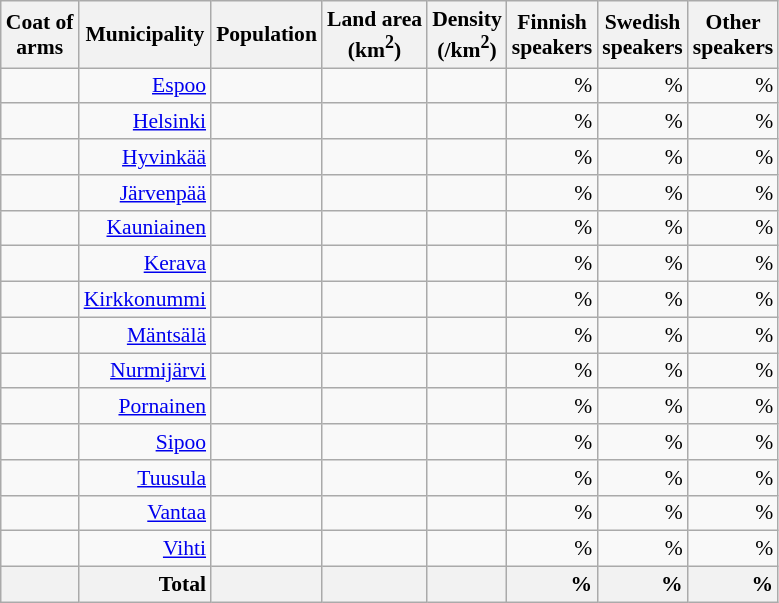<table class="wikitable sortable" style="font-size: 90%; text-align: right; line-height: normal;">
<tr>
<th class="unsortable">Coat of<br>arms</th>
<th>Municipality</th>
<th>Population</th>
<th>Land area<br>(km<sup>2</sup>)</th>
<th>Density<br>(/km<sup>2</sup>)</th>
<th>Finnish<br>speakers</th>
<th>Swedish<br>speakers</th>
<th>Other<br>speakers</th>
</tr>
<tr>
<td></td>
<td><a href='#'>Espoo</a></td>
<td></td>
<td></td>
<td></td>
<td> %</td>
<td> %</td>
<td> %</td>
</tr>
<tr>
<td></td>
<td><a href='#'>Helsinki</a></td>
<td></td>
<td></td>
<td></td>
<td> %</td>
<td> %</td>
<td> %</td>
</tr>
<tr>
<td></td>
<td><a href='#'>Hyvinkää</a></td>
<td></td>
<td></td>
<td></td>
<td> %</td>
<td> %</td>
<td> %</td>
</tr>
<tr>
<td></td>
<td><a href='#'>Järvenpää</a></td>
<td></td>
<td></td>
<td></td>
<td> %</td>
<td> %</td>
<td> %</td>
</tr>
<tr>
<td></td>
<td><a href='#'>Kauniainen</a></td>
<td></td>
<td></td>
<td></td>
<td> %</td>
<td> %</td>
<td> %</td>
</tr>
<tr>
<td></td>
<td><a href='#'>Kerava</a></td>
<td></td>
<td></td>
<td></td>
<td> %</td>
<td> %</td>
<td> %</td>
</tr>
<tr>
<td></td>
<td><a href='#'>Kirkkonummi</a></td>
<td></td>
<td></td>
<td></td>
<td> %</td>
<td> %</td>
<td> %</td>
</tr>
<tr>
<td></td>
<td><a href='#'>Mäntsälä</a></td>
<td></td>
<td></td>
<td></td>
<td> %</td>
<td> %</td>
<td> %</td>
</tr>
<tr>
<td></td>
<td><a href='#'>Nurmijärvi</a></td>
<td></td>
<td></td>
<td></td>
<td> %</td>
<td> %</td>
<td> %</td>
</tr>
<tr>
<td></td>
<td><a href='#'>Pornainen</a></td>
<td></td>
<td></td>
<td></td>
<td> %</td>
<td> %</td>
<td> %</td>
</tr>
<tr>
<td></td>
<td><a href='#'>Sipoo</a></td>
<td></td>
<td></td>
<td></td>
<td> %</td>
<td> %</td>
<td> %</td>
</tr>
<tr>
<td></td>
<td><a href='#'>Tuusula</a></td>
<td></td>
<td></td>
<td></td>
<td> %</td>
<td> %</td>
<td> %</td>
</tr>
<tr>
<td></td>
<td><a href='#'>Vantaa</a></td>
<td></td>
<td></td>
<td></td>
<td> %</td>
<td> %</td>
<td> %</td>
</tr>
<tr>
<td></td>
<td><a href='#'>Vihti</a></td>
<td></td>
<td></td>
<td></td>
<td> %</td>
<td> %</td>
<td> %</td>
</tr>
<tr>
<th></th>
<th + style=text-align:right><strong>Total</strong></th>
<th + style=text-align:right></th>
<th + style=text-align:right></th>
<th + style=text-align:right></th>
<th !+ style=text-align:right> %</th>
<th !+ style=text-align:right> %</th>
<th !+ style=text-align:right> %</th>
</tr>
</table>
